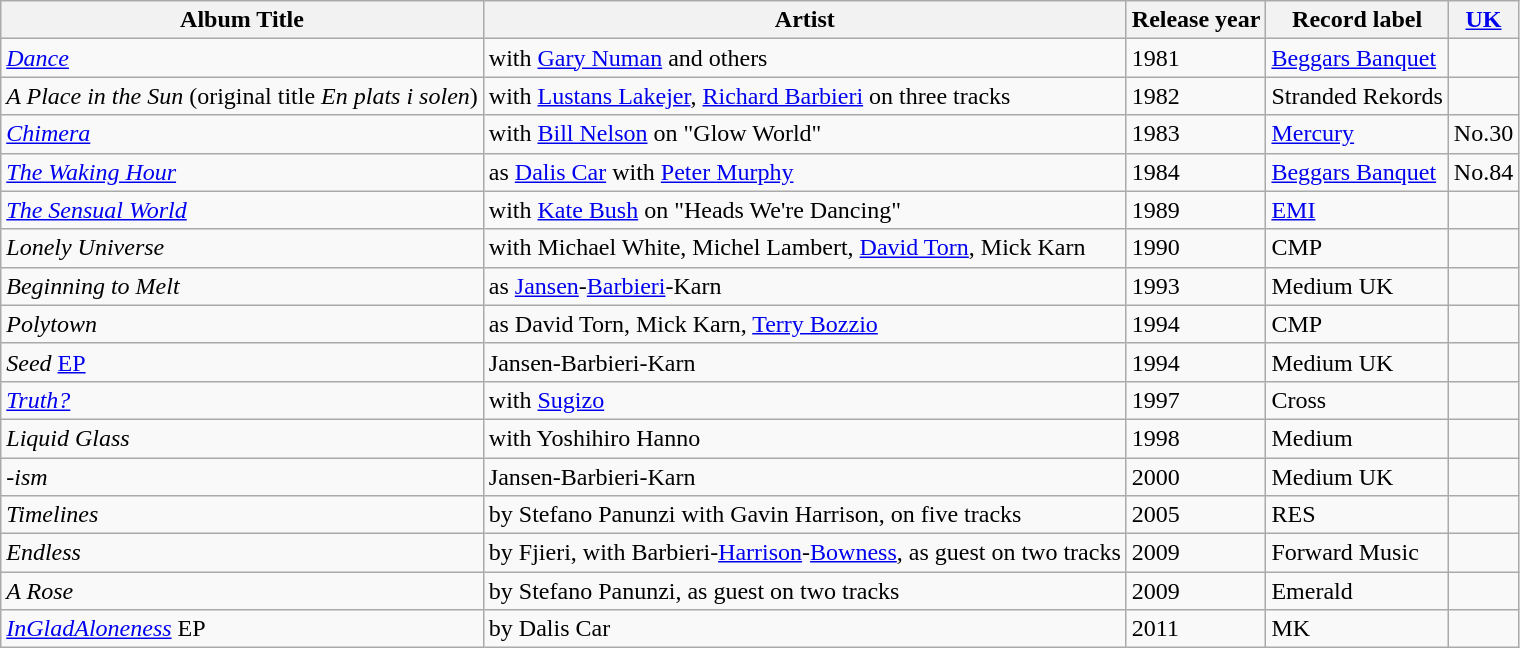<table class="wikitable">
<tr>
<th>Album Title</th>
<th>Artist</th>
<th>Release year</th>
<th>Record label</th>
<th><a href='#'>UK</a></th>
</tr>
<tr>
<td><em><a href='#'>Dance</a></em></td>
<td>with <a href='#'>Gary Numan</a> and others</td>
<td>1981</td>
<td><a href='#'>Beggars Banquet</a></td>
<td></td>
</tr>
<tr>
<td><em>A Place in the Sun</em> (original title <em>En plats i solen</em>)</td>
<td>with <a href='#'>Lustans Lakejer</a>, <a href='#'>Richard Barbieri</a> on three tracks</td>
<td>1982</td>
<td>Stranded Rekords</td>
<td></td>
</tr>
<tr>
<td><a href='#'><em>Chimera</em></a></td>
<td>with <a href='#'>Bill Nelson</a> on "Glow World"</td>
<td>1983</td>
<td><a href='#'>Mercury</a></td>
<td>No.30</td>
</tr>
<tr>
<td><em><a href='#'>The Waking Hour</a></em></td>
<td>as <a href='#'>Dalis Car</a> with <a href='#'>Peter Murphy</a></td>
<td>1984</td>
<td><a href='#'>Beggars Banquet</a></td>
<td>No.84</td>
</tr>
<tr>
<td><em><a href='#'>The Sensual World</a></em></td>
<td>with <a href='#'>Kate Bush</a> on "Heads We're Dancing"</td>
<td>1989</td>
<td><a href='#'>EMI</a></td>
</tr>
<tr>
<td><em>Lonely Universe</em></td>
<td>with Michael White, Michel Lambert, <a href='#'>David Torn</a>, Mick Karn</td>
<td>1990</td>
<td>CMP</td>
<td></td>
</tr>
<tr>
<td><em>Beginning to Melt</em></td>
<td>as <a href='#'>Jansen</a>-<a href='#'>Barbieri</a>-Karn</td>
<td>1993</td>
<td>Medium UK</td>
<td></td>
</tr>
<tr>
<td><em>Polytown</em></td>
<td>as David Torn, Mick Karn, <a href='#'>Terry Bozzio</a></td>
<td>1994</td>
<td>CMP</td>
<td></td>
</tr>
<tr>
<td><em>Seed</em> <a href='#'>EP</a></td>
<td>Jansen-Barbieri-Karn</td>
<td>1994</td>
<td>Medium UK</td>
<td></td>
</tr>
<tr>
<td><em><a href='#'>Truth?</a></em></td>
<td>with <a href='#'>Sugizo</a></td>
<td>1997</td>
<td>Cross</td>
</tr>
<tr>
<td><em>Liquid Glass</em></td>
<td>with Yoshihiro Hanno</td>
<td>1998</td>
<td>Medium</td>
<td></td>
</tr>
<tr>
<td><em>-ism</em></td>
<td>Jansen-Barbieri-Karn</td>
<td>2000</td>
<td>Medium UK</td>
<td></td>
</tr>
<tr>
<td><em>Timelines</em></td>
<td>by Stefano Panunzi with Gavin Harrison, on five tracks</td>
<td>2005</td>
<td>RES</td>
<td></td>
</tr>
<tr>
<td><em>Endless</em></td>
<td>by Fjieri, with Barbieri-<a href='#'>Harrison</a>-<a href='#'>Bowness</a>, as guest on two tracks</td>
<td>2009</td>
<td>Forward Music</td>
<td></td>
</tr>
<tr>
<td><em>A Rose</em></td>
<td>by Stefano Panunzi, as guest on two tracks</td>
<td>2009</td>
<td>Emerald</td>
<td></td>
</tr>
<tr>
<td><em><a href='#'>InGladAloneness</a></em> EP</td>
<td>by Dalis Car</td>
<td>2011</td>
<td>MK</td>
<td></td>
</tr>
</table>
